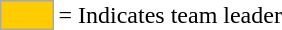<table>
<tr>
<td style="background:#fc0; border:1px solid #aaa; width:2em;"></td>
<td>= Indicates team leader</td>
</tr>
</table>
